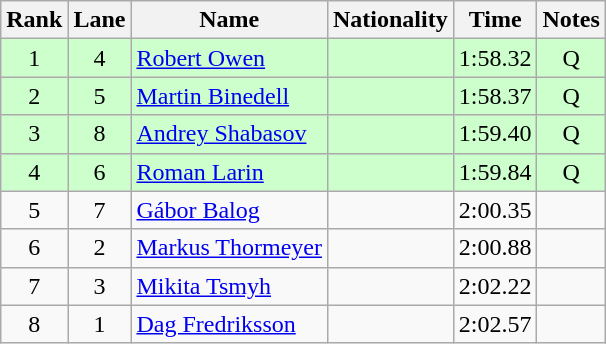<table class="wikitable sortable" style="text-align:center">
<tr>
<th>Rank</th>
<th>Lane</th>
<th>Name</th>
<th>Nationality</th>
<th>Time</th>
<th>Notes</th>
</tr>
<tr bgcolor=ccffcc>
<td>1</td>
<td>4</td>
<td align="left"><a href='#'>Robert Owen</a></td>
<td align="left"></td>
<td>1:58.32</td>
<td>Q</td>
</tr>
<tr bgcolor=ccffcc>
<td>2</td>
<td>5</td>
<td align="left"><a href='#'>Martin Binedell</a></td>
<td align="left"></td>
<td>1:58.37</td>
<td>Q</td>
</tr>
<tr bgcolor=ccffcc>
<td>3</td>
<td>8</td>
<td align="left"><a href='#'>Andrey Shabasov</a></td>
<td align="left"></td>
<td>1:59.40</td>
<td>Q</td>
</tr>
<tr bgcolor=ccffcc>
<td>4</td>
<td>6</td>
<td align="left"><a href='#'>Roman Larin</a></td>
<td align="left"></td>
<td>1:59.84</td>
<td>Q</td>
</tr>
<tr>
<td>5</td>
<td>7</td>
<td align="left"><a href='#'>Gábor Balog</a></td>
<td align="left"></td>
<td>2:00.35</td>
<td></td>
</tr>
<tr>
<td>6</td>
<td>2</td>
<td align="left"><a href='#'>Markus Thormeyer</a></td>
<td align="left"></td>
<td>2:00.88</td>
<td></td>
</tr>
<tr>
<td>7</td>
<td>3</td>
<td align="left"><a href='#'>Mikita Tsmyh</a></td>
<td align="left"></td>
<td>2:02.22</td>
<td></td>
</tr>
<tr>
<td>8</td>
<td>1</td>
<td align="left"><a href='#'>Dag Fredriksson</a></td>
<td align="left"></td>
<td>2:02.57</td>
<td></td>
</tr>
</table>
